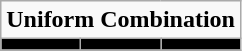<table class="wikitable">
<tr>
<td align="center" Colspan="3"><strong>Uniform Combination</strong></td>
</tr>
<tr align="center">
<th style="background:#000000;"></th>
<th style="background:#000000;"></th>
<th style="background:#000000;"></th>
</tr>
</table>
